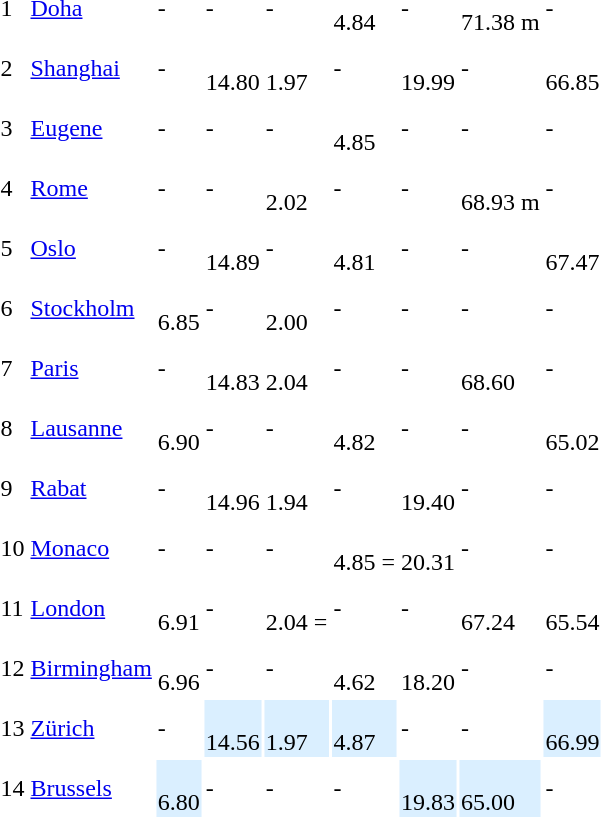<table>
<tr>
<td>1</td>
<td align=left><a href='#'>Doha</a></td>
<td>-</td>
<td>-</td>
<td>-</td>
<td><br>4.84 </td>
<td>-</td>
<td><br>71.38 m   </td>
<td>-</td>
</tr>
<tr>
<td>2</td>
<td align=left><a href='#'>Shanghai</a></td>
<td>-</td>
<td><br>14.80 </td>
<td><br>1.97 </td>
<td>-</td>
<td><br>19.99 </td>
<td>-</td>
<td><br>66.85  </td>
</tr>
<tr>
<td>3</td>
<td align=left><a href='#'>Eugene</a></td>
<td>-</td>
<td>-</td>
<td>-</td>
<td><br>4.85 </td>
<td>-</td>
<td>-</td>
<td>-</td>
</tr>
<tr>
<td>4</td>
<td align=left><a href='#'>Rome</a></td>
<td>-</td>
<td>-</td>
<td><br>2.02 </td>
<td>-</td>
<td>-</td>
<td><br>68.93 m </td>
<td>-</td>
</tr>
<tr>
<td>5</td>
<td align=left><a href='#'>Oslo</a></td>
<td>-</td>
<td><br>14.89 </td>
<td>-</td>
<td><br>4.81</td>
<td>-</td>
<td>-</td>
<td><br>67.47  </td>
</tr>
<tr>
<td>6</td>
<td align=left><a href='#'>Stockholm</a></td>
<td><br> 6.85 </td>
<td>-</td>
<td><br>2.00 </td>
<td>-</td>
<td>-</td>
<td>-</td>
<td>-</td>
</tr>
<tr>
<td>7</td>
<td align=left><a href='#'>Paris</a></td>
<td>-</td>
<td><br>14.83 </td>
<td><br>2.04  </td>
<td>-</td>
<td>-</td>
<td><br>68.60 </td>
<td>-</td>
</tr>
<tr>
<td>8</td>
<td align=left><a href='#'>Lausanne</a></td>
<td><br>6.90</td>
<td>-</td>
<td>-</td>
<td><br>4.82 </td>
<td>-</td>
<td>-</td>
<td><br>65.02</td>
</tr>
<tr>
<td>9</td>
<td align=left><a href='#'>Rabat</a></td>
<td>-</td>
<td><br> 14.96  </td>
<td><br> 1.94</td>
<td>-</td>
<td><br> 19.40</td>
<td>-</td>
<td>-</td>
</tr>
<tr>
<td>10</td>
<td align=left><a href='#'>Monaco</a></td>
<td>-</td>
<td>-</td>
<td>-</td>
<td><br> 4.85 =</td>
<td><br>20.31</td>
<td>-</td>
<td>-</td>
</tr>
<tr>
<td>11</td>
<td align=left><a href='#'>London</a></td>
<td><br>6.91 </td>
<td>-</td>
<td><br>2.04 =</td>
<td>-</td>
<td>-</td>
<td><br>67.24</td>
<td><br>65.54</td>
</tr>
<tr>
<td>12</td>
<td align=left><a href='#'>Birmingham</a></td>
<td><br>6.96 </td>
<td>-</td>
<td>-</td>
<td><br>4.62</td>
<td><br> 18.20</td>
<td>-</td>
<td>-</td>
</tr>
<tr>
<td>13</td>
<td align=left><a href='#'>Zürich</a></td>
<td>-</td>
<td style="background:#daefff;"><br>14.56</td>
<td style="background:#daefff;"><br>1.97</td>
<td style="background:#daefff;"><br>4.87</td>
<td>-</td>
<td>-</td>
<td style="background:#daefff;"><br>66.99</td>
</tr>
<tr>
<td>14</td>
<td align=left><a href='#'>Brussels</a></td>
<td style="background:#daefff;"><br>6.80</td>
<td>-</td>
<td>-</td>
<td>-</td>
<td style="background:#daefff;"><br>19.83</td>
<td style="background:#daefff;"><br>65.00</td>
<td>-</td>
</tr>
</table>
